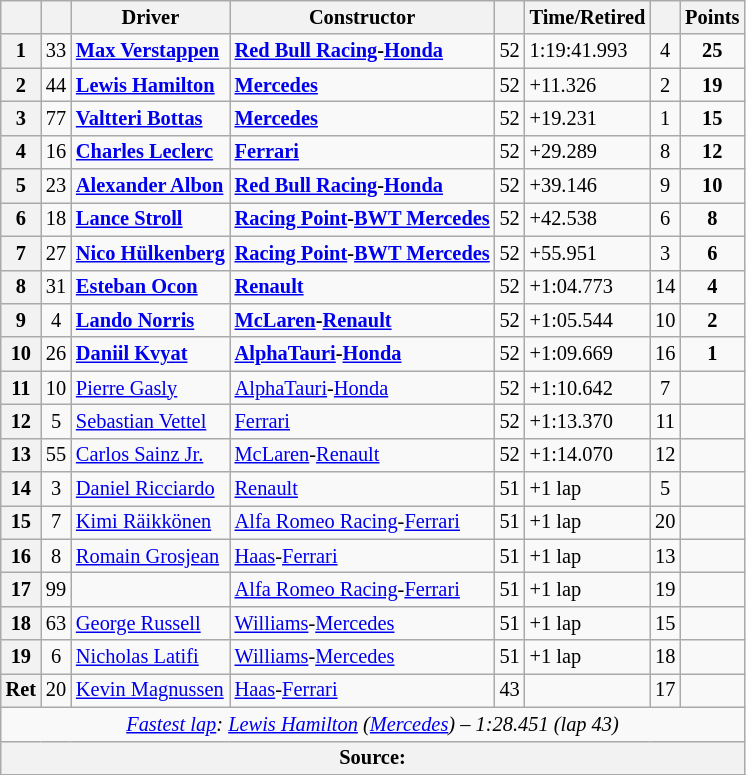<table class="wikitable sortable" style="font-size: 85%;">
<tr>
<th scope="col"></th>
<th scope="col"></th>
<th scope="col">Driver</th>
<th scope="col">Constructor</th>
<th scope="col" class="unsortable"></th>
<th scope="col" class="unsortable">Time/Retired</th>
<th scope="col"></th>
<th scope="col">Points</th>
</tr>
<tr>
<th>1</th>
<td align="center">33</td>
<td data-sort-value="ver"> <strong><a href='#'>Max Verstappen</a></strong></td>
<td><strong><a href='#'>Red Bull Racing</a>-<a href='#'>Honda</a></strong></td>
<td>52</td>
<td>1:19:41.993</td>
<td align="center">4</td>
<td align="center"><strong>25</strong></td>
</tr>
<tr>
<th>2</th>
<td align="center">44</td>
<td data-sort-value="ham"> <strong><a href='#'>Lewis Hamilton</a></strong></td>
<td><strong><a href='#'>Mercedes</a></strong></td>
<td>52</td>
<td>+11.326</td>
<td align="center">2</td>
<td align="center"><strong>19</strong></td>
</tr>
<tr>
<th>3</th>
<td align="center">77</td>
<td data-sort-value="bot"> <strong><a href='#'>Valtteri Bottas</a></strong></td>
<td><strong><a href='#'>Mercedes</a></strong></td>
<td>52</td>
<td>+19.231</td>
<td align="center">1</td>
<td align="center"><strong>15</strong></td>
</tr>
<tr>
<th>4</th>
<td align="center">16</td>
<td data-sort-value="lec"> <strong><a href='#'>Charles Leclerc</a></strong></td>
<td><strong><a href='#'>Ferrari</a></strong></td>
<td>52</td>
<td>+29.289</td>
<td align="center">8</td>
<td align="center"><strong>12</strong></td>
</tr>
<tr>
<th>5</th>
<td align="center">23</td>
<td data-sort-value="alb"> <strong><a href='#'>Alexander Albon</a></strong></td>
<td><strong><a href='#'>Red Bull Racing</a>-<a href='#'>Honda</a></strong></td>
<td>52</td>
<td>+39.146</td>
<td align="center">9</td>
<td align="center"><strong>10</strong></td>
</tr>
<tr>
<th>6</th>
<td align="center">18</td>
<td data-sort-value="str"> <strong><a href='#'>Lance Stroll</a></strong></td>
<td nowrap><strong><a href='#'>Racing Point</a>-<a href='#'>BWT Mercedes</a></strong></td>
<td>52</td>
<td>+42.538</td>
<td align="center">6</td>
<td align="center"><strong>8</strong></td>
</tr>
<tr>
<th>7</th>
<td align="center">27</td>
<td data-sort-value="hul"> <strong><a href='#'>Nico Hülkenberg</a></strong></td>
<td nowrap><strong><a href='#'>Racing Point</a>-<a href='#'>BWT Mercedes</a></strong></td>
<td>52</td>
<td>+55.951</td>
<td align="center">3</td>
<td align="center"><strong>6</strong></td>
</tr>
<tr>
<th>8</th>
<td align="center">31</td>
<td data-sort-value="oco"> <strong><a href='#'>Esteban Ocon</a></strong></td>
<td><strong><a href='#'>Renault</a></strong></td>
<td>52</td>
<td>+1:04.773</td>
<td align="center">14</td>
<td align="center"><strong>4</strong></td>
</tr>
<tr>
<th>9</th>
<td align="center">4</td>
<td data-sort-value="nor"> <strong><a href='#'>Lando Norris</a></strong></td>
<td><strong><a href='#'>McLaren</a>-<a href='#'>Renault</a></strong></td>
<td>52</td>
<td>+1:05.544</td>
<td align="center">10</td>
<td align="center"><strong>2</strong></td>
</tr>
<tr>
<th>10</th>
<td align="center">26</td>
<td data-sort-value="kvy"> <strong><a href='#'>Daniil Kvyat</a></strong></td>
<td><strong><a href='#'>AlphaTauri</a>-<a href='#'>Honda</a></strong></td>
<td>52</td>
<td>+1:09.669</td>
<td align="center">16</td>
<td align="center"><strong>1</strong></td>
</tr>
<tr>
<th>11</th>
<td align="center">10</td>
<td data-sort-value="gas"> <a href='#'>Pierre Gasly</a></td>
<td><a href='#'>AlphaTauri</a>-<a href='#'>Honda</a></td>
<td>52</td>
<td>+1:10.642</td>
<td align="center">7</td>
<td></td>
</tr>
<tr>
<th>12</th>
<td align="center">5</td>
<td data-sort-value="vet"> <a href='#'>Sebastian Vettel</a></td>
<td><a href='#'>Ferrari</a></td>
<td>52</td>
<td>+1:13.370</td>
<td align="center">11</td>
<td></td>
</tr>
<tr>
<th>13</th>
<td align="center">55</td>
<td data-sort-value="sai"> <a href='#'>Carlos Sainz Jr.</a></td>
<td><a href='#'>McLaren</a>-<a href='#'>Renault</a></td>
<td>52</td>
<td>+1:14.070</td>
<td align="center">12</td>
<td></td>
</tr>
<tr>
<th>14</th>
<td align="center">3</td>
<td data-sort-value="ric"> <a href='#'>Daniel Ricciardo</a></td>
<td><a href='#'>Renault</a></td>
<td>51</td>
<td>+1 lap</td>
<td align="center">5</td>
<td></td>
</tr>
<tr>
<th>15</th>
<td align="center">7</td>
<td data-sort-value="rai"> <a href='#'>Kimi Räikkönen</a></td>
<td><a href='#'>Alfa Romeo Racing</a>-<a href='#'>Ferrari</a></td>
<td>51</td>
<td>+1 lap</td>
<td align="center">20</td>
<td></td>
</tr>
<tr>
<th>16</th>
<td align="center">8</td>
<td data-sort-value="gro"> <a href='#'>Romain Grosjean</a></td>
<td><a href='#'>Haas</a>-<a href='#'>Ferrari</a></td>
<td>51</td>
<td>+1 lap</td>
<td align="center">13</td>
<td></td>
</tr>
<tr>
<th>17</th>
<td align="center">99</td>
<td data-sort-value="gio"></td>
<td><a href='#'>Alfa Romeo Racing</a>-<a href='#'>Ferrari</a></td>
<td>51</td>
<td>+1 lap</td>
<td align="center">19</td>
<td></td>
</tr>
<tr>
<th>18</th>
<td align="center">63</td>
<td data-sort-value="rus"> <a href='#'>George Russell</a></td>
<td><a href='#'>Williams</a>-<a href='#'>Mercedes</a></td>
<td>51</td>
<td>+1 lap</td>
<td align="center">15</td>
<td></td>
</tr>
<tr>
<th>19</th>
<td align="center">6</td>
<td data-sort-value="lat"> <a href='#'>Nicholas Latifi</a></td>
<td><a href='#'>Williams</a>-<a href='#'>Mercedes</a></td>
<td>51</td>
<td>+1 lap</td>
<td align="center">18</td>
<td></td>
</tr>
<tr>
<th data-sort-value="20">Ret</th>
<td align="center">20</td>
<td data-sort-value="mag"> <a href='#'>Kevin Magnussen</a></td>
<td><a href='#'>Haas</a>-<a href='#'>Ferrari</a></td>
<td>43</td>
<td></td>
<td align="center">17</td>
<td></td>
</tr>
<tr class="sortbottom">
<td colspan="8" align="center"><em><a href='#'>Fastest lap</a>:  <a href='#'>Lewis Hamilton</a> (<a href='#'>Mercedes</a>) – 1:28.451 (lap 43)</em></td>
</tr>
<tr>
<th colspan="8">Source:</th>
</tr>
<tr>
</tr>
</table>
